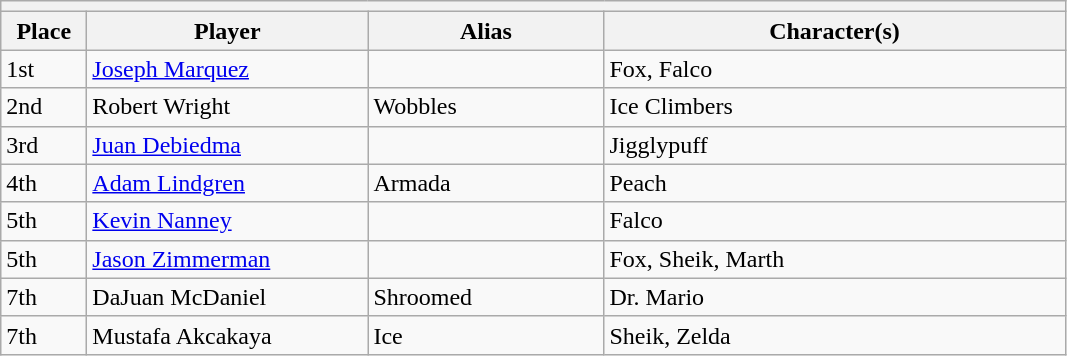<table class="wikitable">
<tr>
<th colspan=4></th>
</tr>
<tr>
<th style="width:50px;">Place</th>
<th style="width:180px;">Player</th>
<th style="width:150px;">Alias</th>
<th style="width:300px;">Character(s)</th>
</tr>
<tr>
<td>1st</td>
<td> <a href='#'>Joseph Marquez</a></td>
<td></td>
<td>Fox, Falco</td>
</tr>
<tr>
<td>2nd</td>
<td> Robert Wright</td>
<td>Wobbles</td>
<td>Ice Climbers</td>
</tr>
<tr>
<td>3rd</td>
<td> <a href='#'>Juan Debiedma</a></td>
<td></td>
<td>Jigglypuff</td>
</tr>
<tr>
<td>4th</td>
<td> <a href='#'>Adam Lindgren</a></td>
<td>Armada</td>
<td>Peach</td>
</tr>
<tr>
<td>5th</td>
<td> <a href='#'>Kevin Nanney</a></td>
<td></td>
<td>Falco</td>
</tr>
<tr>
<td>5th</td>
<td> <a href='#'>Jason Zimmerman</a></td>
<td></td>
<td>Fox, Sheik, Marth</td>
</tr>
<tr>
<td>7th</td>
<td> DaJuan McDaniel</td>
<td>Shroomed</td>
<td>Dr. Mario</td>
</tr>
<tr>
<td>7th</td>
<td> Mustafa Akcakaya</td>
<td>Ice</td>
<td>Sheik, Zelda</td>
</tr>
</table>
